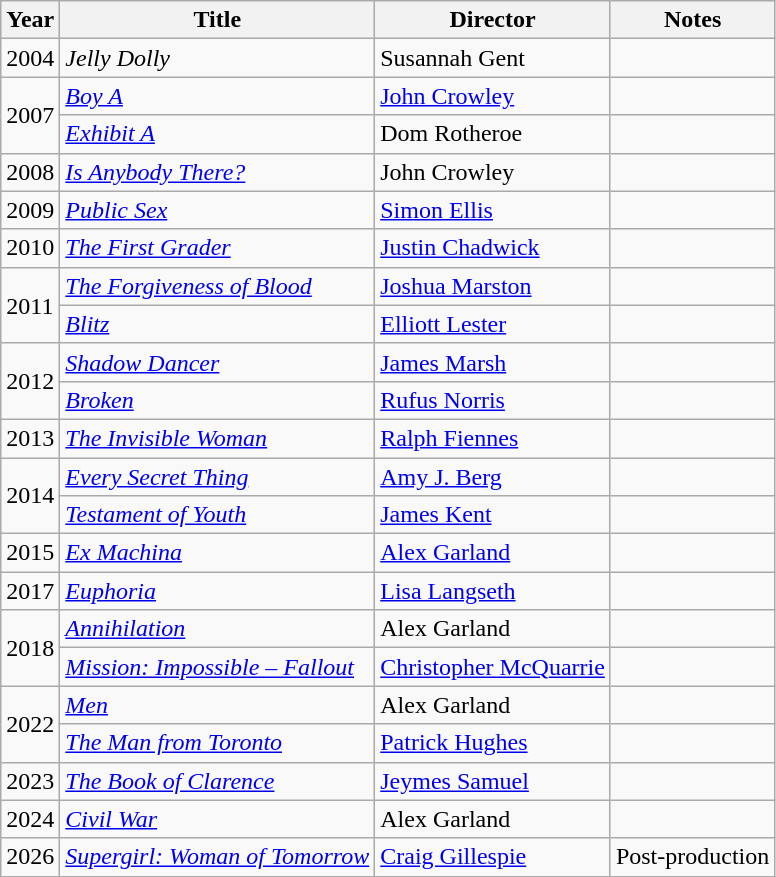<table class="wikitable">
<tr>
<th>Year</th>
<th>Title</th>
<th>Director</th>
<th>Notes</th>
</tr>
<tr>
<td>2004</td>
<td><em>Jelly Dolly</em></td>
<td>Susannah Gent</td>
<td></td>
</tr>
<tr>
<td rowspan=2>2007</td>
<td><em><a href='#'>Boy A</a></em></td>
<td><a href='#'>John Crowley</a></td>
<td></td>
</tr>
<tr>
<td><em><a href='#'>Exhibit A</a></em></td>
<td>Dom Rotheroe</td>
<td></td>
</tr>
<tr>
<td>2008</td>
<td><em><a href='#'>Is Anybody There?</a></em></td>
<td>John Crowley</td>
<td></td>
</tr>
<tr>
<td>2009</td>
<td><em><a href='#'>Public Sex</a></em></td>
<td><a href='#'>Simon Ellis</a></td>
<td></td>
</tr>
<tr>
<td>2010</td>
<td><em><a href='#'>The First Grader</a></em></td>
<td><a href='#'>Justin Chadwick</a></td>
<td></td>
</tr>
<tr>
<td rowspan=2>2011</td>
<td><em><a href='#'>The Forgiveness of Blood</a></em></td>
<td><a href='#'>Joshua Marston</a></td>
<td></td>
</tr>
<tr>
<td><em><a href='#'>Blitz</a></em></td>
<td><a href='#'>Elliott Lester</a></td>
<td></td>
</tr>
<tr>
<td rowspan=2>2012</td>
<td><em><a href='#'>Shadow Dancer</a></em></td>
<td><a href='#'>James Marsh</a></td>
<td></td>
</tr>
<tr>
<td><em><a href='#'>Broken</a></em></td>
<td><a href='#'>Rufus Norris</a></td>
<td></td>
</tr>
<tr>
<td>2013</td>
<td><em><a href='#'>The Invisible Woman</a></em></td>
<td><a href='#'>Ralph Fiennes</a></td>
<td></td>
</tr>
<tr>
<td rowspan=2>2014</td>
<td><em><a href='#'>Every Secret Thing</a></em></td>
<td><a href='#'>Amy J. Berg</a></td>
<td></td>
</tr>
<tr>
<td><em><a href='#'>Testament of Youth</a></em></td>
<td><a href='#'>James Kent</a></td>
<td></td>
</tr>
<tr>
<td>2015</td>
<td><em><a href='#'>Ex Machina</a></em></td>
<td><a href='#'>Alex Garland</a></td>
<td></td>
</tr>
<tr>
<td>2017</td>
<td><em><a href='#'>Euphoria</a></em></td>
<td><a href='#'>Lisa Langseth</a></td>
<td></td>
</tr>
<tr>
<td rowspan=2>2018</td>
<td><em><a href='#'>Annihilation</a></em></td>
<td>Alex Garland</td>
<td></td>
</tr>
<tr>
<td><em><a href='#'>Mission: Impossible – Fallout</a></em></td>
<td><a href='#'>Christopher McQuarrie</a></td>
<td></td>
</tr>
<tr>
<td rowspan=2>2022</td>
<td><em><a href='#'>Men</a></em></td>
<td>Alex Garland</td>
<td></td>
</tr>
<tr>
<td><em><a href='#'>The Man from Toronto</a></em></td>
<td><a href='#'>Patrick Hughes</a></td>
<td></td>
</tr>
<tr>
<td>2023</td>
<td><em><a href='#'>The Book of Clarence</a></em></td>
<td><a href='#'>Jeymes Samuel</a></td>
<td></td>
</tr>
<tr>
<td>2024</td>
<td><em><a href='#'>Civil War</a></em></td>
<td>Alex Garland</td>
<td></td>
</tr>
<tr>
<td>2026</td>
<td><em><a href='#'>Supergirl: Woman of Tomorrow</a></em></td>
<td><a href='#'>Craig Gillespie</a></td>
<td>Post-production</td>
</tr>
</table>
